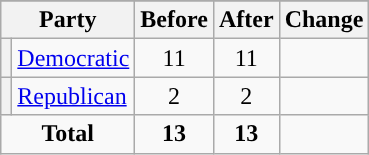<table class="wikitable" style="text-align:center;">
<tr>
</tr>
<tr>
<th colspan=2>Party</th>
<th>Before</th>
<th>After</th>
<th>Change</th>
</tr>
<tr>
<th style="background-color:"></th>
<td style="text-align:left;"><a href='#'>Democratic</a></td>
<td>11</td>
<td>11</td>
<td></td>
</tr>
<tr>
<th style="background-color:"></th>
<td style="text-align:left;"><a href='#'>Republican</a></td>
<td>2</td>
<td>2</td>
<td></td>
</tr>
<tr>
<td colspan=2><strong>Total</strong></td>
<td><strong>13</strong></td>
<td><strong>13</strong></td>
<td></td>
</tr>
</table>
